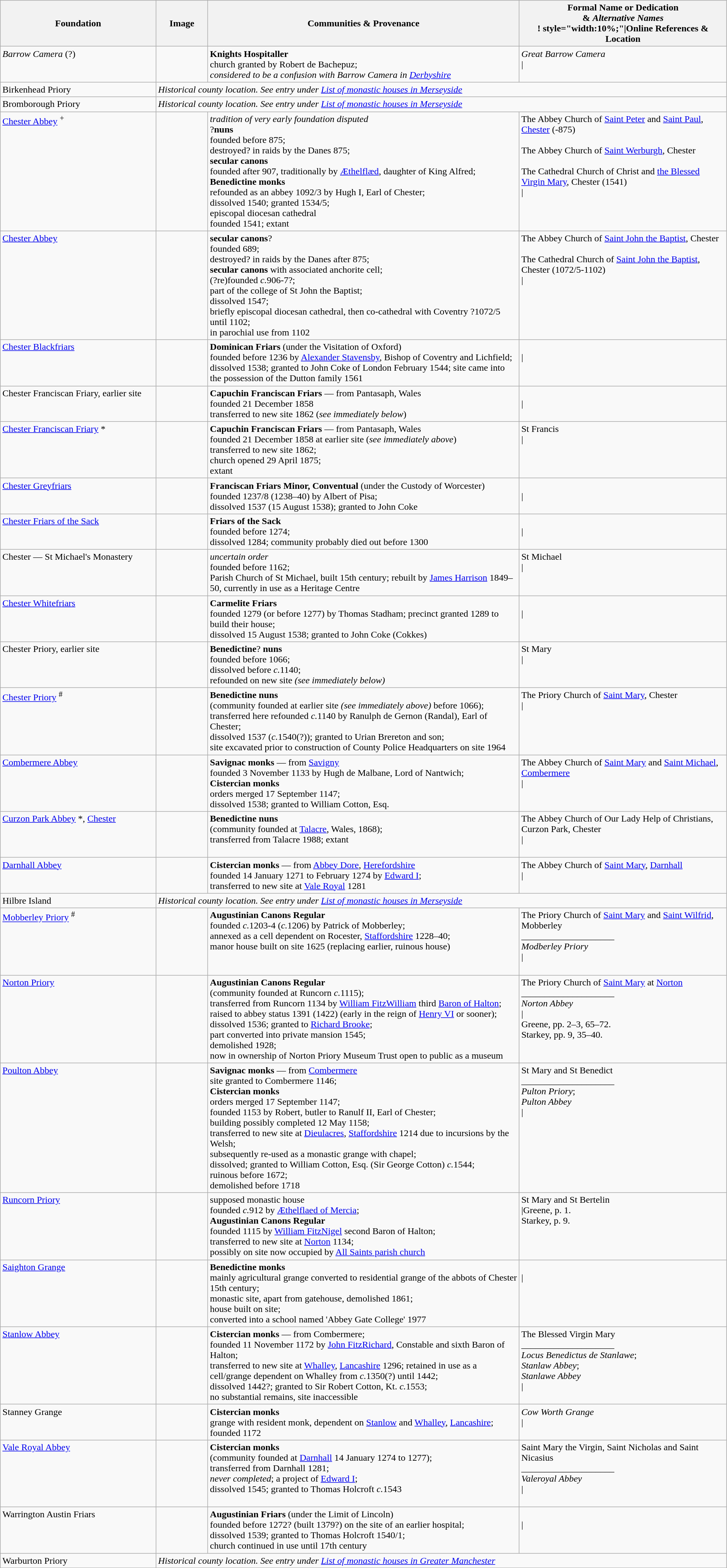<table width=99% class="wikitable">
<tr>
<th style="width:15%;">Foundation</th>
<th style="width:5%;">Image</th>
<th style="width:30%;">Communities & Provenance</th>
<th style="width:20%;">Formal Name or Dedication <br>& <em>Alternative Names</em><br><noinclude>! style="width:10%;"|Online References & Location</noinclude></th>
</tr>
<tr valign=top>
<td><em>Barrow Camera</em> (?)</td>
<td></td>
<td><strong>Knights Hospitaller</strong><br>church granted by Robert de Bachepuz<noinclude></noinclude>;<br><em>considered to be a confusion with Barrow Camera in <a href='#'>Derbyshire</a></em><noinclude></noinclude></td>
<td><em>Great Barrow Camera</em><br><noinclude>|</noinclude></td>
</tr>
<tr valign=top>
<td>Birkenhead Priory</td>
<td colspan=4><em>Historical county location. See entry under <a href='#'><noinclude>List of monastic houses in </noinclude>Merseyside</a></em></td>
</tr>
<tr valign=top>
<td>Bromborough Priory</td>
<td colspan=4><em>Historical county location. See entry under <a href='#'><noinclude>List of monastic houses in </noinclude>Merseyside</a></em></td>
</tr>
<tr valign=top>
<td><a href='#'>Chester Abbey</a> <sup>+</sup></td>
<td></td>
<td><em>tradition of very early foundation disputed</em><noinclude></noinclude><br>?<strong>nuns</strong><br>founded before 875;<br>destroyed? in raids by the Danes 875;<br><strong>secular canons</strong><br>founded after 907, traditionally by <a href='#'>Æthelflæd</a>, daughter of King Alfred<noinclude></noinclude>;<br><strong>Benedictine monks</strong><br>refounded as an abbey 1092/3 by Hugh I, Earl of Chester;<br>dissolved 1540; granted 1534/5;<br>episcopal diocesan cathedral<br>founded 1541; extant</td>
<td>The Abbey Church of <a href='#'>Saint Peter</a> and <a href='#'>Saint Paul</a>, <a href='#'>Chester</a> (-875)<br><br>The Abbey Church of <a href='#'>Saint Werburgh</a>, Chester<br><br>The Cathedral Church of Christ and <a href='#'>the Blessed Virgin Mary</a>, Chester (1541)<br><noinclude>|<br><br></noinclude></td>
</tr>
<tr valign=top>
<td><a href='#'>Chester Abbey</a></td>
<td></td>
<td><strong>secular canons</strong>?<br>founded 689;<br>destroyed? in raids by the Danes after 875;<br><strong>secular canons</strong> with associated anchorite cell;<br>(?re)founded <em>c.</em>906-7?;<br>part of the college of St John the Baptist;<br>dissolved 1547;<br>briefly episcopal diocesan cathedral, then co-cathedral with Coventry ?1072/5 until 1102;<br>in parochial use from 1102</td>
<td>The Abbey Church of <a href='#'>Saint John the Baptist</a>, Chester<br><br>The Cathedral Church of <a href='#'>Saint John the Baptist</a>, Chester (1072/5-1102)<br><noinclude>|<br><br></noinclude></td>
</tr>
<tr valign=top>
<td><a href='#'>Chester Blackfriars</a></td>
<td></td>
<td><strong>Dominican Friars</strong> (under the Visitation of Oxford)<br>founded before 1236 by <a href='#'>Alexander Stavensby</a>, Bishop of Coventry and Lichfield;<br>dissolved 1538; granted to John Coke of London February 1544; site came into the possession of the Dutton family 1561</td>
<td><br><noinclude>|<br><br></noinclude></td>
</tr>
<tr valign=top>
<td>Chester Franciscan Friary, earlier site</td>
<td></td>
<td><strong>Capuchin Franciscan Friars</strong> — from Pantasaph, Wales<br>founded 21 December 1858<br>transferred to new site 1862 (<em>see immediately below</em>)</td>
<td><br><noinclude>|</noinclude></td>
</tr>
<tr valign=top>
<td><a href='#'>Chester Franciscan Friary</a> *</td>
<td></td>
<td><strong>Capuchin Franciscan Friars</strong> — from Pantasaph, Wales<br>founded 21 December 1858 at earlier site (<em>see immediately above</em>)<br>transferred to new site 1862;<br>church opened 29 April 1875;<br>extant</td>
<td>St Francis<br><noinclude>|<br><br></noinclude></td>
</tr>
<tr valign=top>
<td><a href='#'>Chester Greyfriars</a></td>
<td></td>
<td><strong>Franciscan Friars Minor, Conventual</strong> (under the Custody of Worcester)<br>founded 1237/8 (1238–40) by Albert of Pisa;<br>dissolved 1537 (15 August 1538); granted to John Coke</td>
<td><br><noinclude>|<br><br></noinclude></td>
</tr>
<tr valign=top>
<td><a href='#'>Chester Friars of the Sack</a></td>
<td></td>
<td><strong>Friars of the Sack</strong><br>founded before 1274;<br>dissolved 1284; community probably died out before 1300</td>
<td><br><noinclude>|<br><br></noinclude></td>
</tr>
<tr valign=top>
<td>Chester — St Michael's Monastery</td>
<td></td>
<td><em>uncertain order</em><br>founded before 1162<noinclude></noinclude>;<br>Parish Church of St Michael, built 15th century; rebuilt by <a href='#'>James Harrison</a> 1849–50, currently in use as a Heritage Centre</td>
<td>St Michael<br><noinclude>|<br><br></noinclude></td>
</tr>
<tr valign=top>
<td><a href='#'>Chester Whitefriars</a></td>
<td></td>
<td><strong>Carmelite Friars</strong><br>founded 1279 (or before 1277) by Thomas Stadham; precinct granted 1289 to build their house;<br>dissolved 15 August 1538; granted to John Coke (Cokkes)</td>
<td><br><noinclude>|<br><br></noinclude></td>
</tr>
<tr valign=top>
<td>Chester Priory, earlier site</td>
<td></td>
<td><strong>Benedictine</strong>? <strong>nuns</strong><br>founded before 1066;<br>dissolved before <em>c.</em>1140;<br>refounded on new site <em>(see immediately below)</em></td>
<td>St Mary<br><noinclude>|</noinclude></td>
</tr>
<tr valign=top>
<td><a href='#'>Chester Priory</a> <sup>#</sup></td>
<td></td>
<td><strong>Benedictine nuns</strong><br>(community founded at earlier site <em>(see immediately above)</em> before 1066);<br>transferred here refounded <em>c.</em>1140 by Ranulph de Gernon (Randal), Earl of Chester;<br>dissolved 1537 (<em>c.</em>1540(?)); granted to Urian Brereton and son;<br>site excavated prior to construction of County Police Headquarters on site 1964</td>
<td>The Priory Church of <a href='#'>Saint Mary</a>, Chester<br><noinclude>|<br><br></noinclude></td>
</tr>
<tr valign=top>
<td><a href='#'>Combermere Abbey</a></td>
<td></td>
<td><strong>Savignac monks</strong> — from <a href='#'>Savigny</a><br>founded 3 November 1133 by Hugh de Malbane, Lord of Nantwich;<br><strong>Cistercian monks</strong><br>orders merged 17 September 1147;<br>dissolved 1538; granted to William Cotton, Esq.</td>
<td>The Abbey Church of <a href='#'>Saint Mary</a> and <a href='#'>Saint Michael</a>, <a href='#'>Combermere</a><br><noinclude>|<br><br></noinclude></td>
</tr>
<tr valign=top>
<td><a href='#'>Curzon Park Abbey</a> *, <a href='#'>Chester</a></td>
<td></td>
<td><strong>Benedictine nuns</strong><br>(community founded at <a href='#'>Talacre</a>, Wales, 1868);<br>transferred from Talacre 1988; extant</td>
<td>The Abbey Church of Our Lady Help of Christians, Curzon Park, Chester<br><noinclude>|<br><br></noinclude></td>
</tr>
<tr valign=top>
<td><a href='#'>Darnhall Abbey</a></td>
<td></td>
<td><strong>Cistercian monks</strong> — from <a href='#'>Abbey Dore</a>, <a href='#'>Herefordshire</a><br>founded 14 January 1271 to February 1274 by <a href='#'>Edward I</a>;<br>transferred to new site at <a href='#'>Vale Royal</a> 1281</td>
<td>The Abbey Church of <a href='#'>Saint Mary</a>, <a href='#'>Darnhall</a><br><noinclude>|<br><br></noinclude></td>
</tr>
<tr valign=top>
<td>Hilbre Island</td>
<td colspan=4><em>Historical county location.  See entry under <a href='#'><noinclude>List of monastic houses in </noinclude>Merseyside</a></em></td>
</tr>
<tr valign=top>
<td><a href='#'>Mobberley Priory</a> <sup>#</sup></td>
<td></td>
<td><strong>Augustinian Canons Regular</strong><br>founded <em>c.</em>1203-4 (<em>c.</em>1206) by Patrick of Mobberley;<br>annexed as a cell dependent on Rocester, <a href='#'>Staffordshire</a> 1228–40;<br>manor house built on site 1625 (replacing earlier, ruinous house)</td>
<td>The Priory Church of <a href='#'>Saint Mary</a> and <a href='#'>Saint Wilfrid</a>, Mobberley<br>____________________<br><em>Modberley Priory</em><br><noinclude>|<br><br></noinclude></td>
</tr>
<tr valign=top>
<td><a href='#'>Norton Priory</a></td>
<td></td>
<td><strong>Augustinian Canons Regular</strong><br>(community founded at Runcorn <em>c.</em>1115);<br>transferred from Runcorn 1134 by <a href='#'>William FitzWilliam</a> third <a href='#'>Baron of Halton</a>;<br>raised to abbey status 1391 (1422) (early in the reign of <a href='#'>Henry VI</a> or sooner);<br>dissolved 1536; granted to <a href='#'>Richard Brooke</a>;<br>part converted into private mansion 1545;<br>demolished 1928;<br>now in ownership of Norton Priory Museum Trust open to public as a museum</td>
<td>The Priory Church of <a href='#'>Saint Mary</a> at <a href='#'>Norton</a><br>____________________<br><em>Norton Abbey</em><br><noinclude>|<br>Greene, pp. 2–3, 65–72. <br>Starkey, pp. 9, 35–40.<br><br></noinclude></td>
</tr>
<tr valign=top>
<td><a href='#'>Poulton Abbey</a></td>
<td></td>
<td><strong>Savignac monks</strong> — from <a href='#'>Combermere</a><br>site granted to Combermere 1146;<br><strong>Cistercian monks</strong><br>orders merged 17 September 1147;<br>founded 1153<noinclude></noinclude> by Robert, butler to Ranulf II, Earl of Chester;<br>building possibly completed 12 May 1158;<br>transferred to new site at <a href='#'>Dieulacres</a>, <a href='#'>Staffordshire</a> 1214 due to incursions by the Welsh;<br>subsequently re-used as a monastic grange with chapel;<br>dissolved; granted to William Cotton, Esq. (Sir George Cotton) <em>c.</em>1544;<br>ruinous before 1672;<br>demolished before 1718</td>
<td>St Mary and St Benedict<br>____________________<br><em>Pulton Priory</em>;<br><em>Pulton Abbey</em><br><noinclude>|<br><br></noinclude></td>
</tr>
<tr valign=top>
<td><a href='#'>Runcorn Priory</a></td>
<td></td>
<td>supposed monastic house<noinclude></noinclude><br>founded <em>c.</em>912 by <a href='#'>Æthelflaed of Mercia</a>;<br><strong>Augustinian Canons Regular</strong><br>founded 1115 by <a href='#'>William FitzNigel</a> second Baron of Halton;<br>transferred to new site at <a href='#'>Norton</a> 1134;<br>possibly on site now occupied by <a href='#'>All Saints parish church</a></td>
<td>St Mary and St Bertelin<br><noinclude>|Greene, p. 1.<br>Starkey, p. 9.<br><br></noinclude></td>
</tr>
<tr valign=top>
<td><a href='#'>Saighton Grange</a></td>
<td></td>
<td><strong>Benedictine monks</strong><br>mainly agricultural grange converted to residential grange of the abbots of Chester 15th century;<br>monastic site, apart from gatehouse, demolished 1861;<br>house built on site;<br>converted into a school named 'Abbey Gate College' 1977</td>
<td><br><noinclude>|<br><br></noinclude></td>
</tr>
<tr valign=top>
<td><a href='#'>Stanlow Abbey</a></td>
<td></td>
<td><strong>Cistercian monks</strong> — from Combermere;<br>founded 11 November 1172 by <a href='#'>John FitzRichard</a>, Constable and sixth Baron of Halton;<br>transferred to new site at <a href='#'>Whalley</a>, <a href='#'>Lancashire</a> 1296; retained in use as a cell/grange dependent on Whalley from <em>c.</em>1350(?) until 1442;<br>dissolved 1442?; granted to Sir Robert Cotton, Kt. <em>c.</em>1553;<br>no substantial remains, site inaccessible</td>
<td>The Blessed Virgin Mary<br>____________________<br><em>Locus Benedictus de Stanlawe</em>;<br><em>Stanlaw Abbey</em>;<br><em>Stanlawe Abbey</em><br><noinclude>|<br><br></noinclude></td>
</tr>
<tr valign=top>
<td>Stanney Grange</td>
<td></td>
<td><strong>Cistercian monks</strong><br>grange with resident monk, dependent on <a href='#'>Stanlow</a> and <a href='#'>Whalley</a>, <a href='#'>Lancashire</a>;<br>founded 1172</td>
<td><em>Cow Worth Grange</em><br><noinclude>|<br><br></noinclude></td>
</tr>
<tr valign=top>
<td><a href='#'>Vale Royal Abbey</a></td>
<td></td>
<td><strong>Cistercian monks</strong><br>(community founded at <a href='#'>Darnhall</a> 14 January 1274 to 1277);<br>transferred from Darnhall 1281;<br><em>never completed</em>; a project of <a href='#'>Edward I</a>;<br>dissolved 1545; granted to Thomas Holcroft <em>c.</em>1543</td>
<td>Saint Mary the Virgin, Saint Nicholas and Saint Nicasius<br>____________________<br><em>Valeroyal Abbey</em><br><noinclude>|<br><br></noinclude></td>
</tr>
<tr valign=top>
<td>Warrington Austin Friars</td>
<td></td>
<td><strong>Augustinian Friars</strong> (under the Limit of Lincoln)<br>founded before 1272? (built 1379?) on the site of an earlier hospital;<br>dissolved 1539; granted to Thomas Holcroft 1540/1;<br>church continued in use until 17th century</td>
<td><br><noinclude>|<br><br></noinclude></td>
</tr>
<tr valign=top>
<td>Warburton Priory</td>
<td colspan=4><em>Historical county location.  See entry under <a href='#'><noinclude>List of monastic houses in </noinclude>Greater Manchester</a></em></td>
</tr>
</table>
